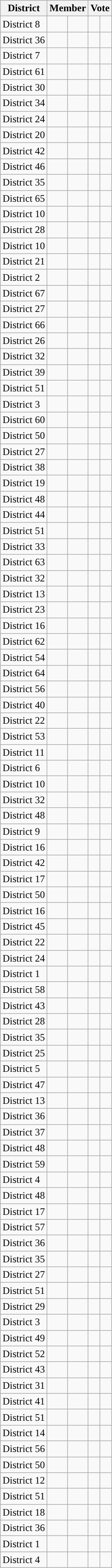<table class="wikitable sortable mw-collapsible mw-collapsed">
<tr>
<th>District</th>
<th colspan="2">Member</th>
<th colspan="2">Vote</th>
</tr>
<tr>
<td>District 8</td>
<td style="background-color:"></td>
<td></td>
<td style="background-color:"></td>
<td></td>
</tr>
<tr>
<td>District 36</td>
<td style="background-color:"></td>
<td></td>
<td style="background-color:"></td>
<td></td>
</tr>
<tr>
<td>District 7</td>
<td style="background-color:"></td>
<td></td>
<td style="background-color:"></td>
<td></td>
</tr>
<tr>
<td>District 61</td>
<td style="background-color:"></td>
<td></td>
<td style="background-color:"></td>
<td></td>
</tr>
<tr>
<td>District 30</td>
<td style="background-color:"></td>
<td></td>
<td style="background-color:"></td>
<td></td>
</tr>
<tr>
<td>District 34</td>
<td style="background-color:"></td>
<td></td>
<td style="background-color:"></td>
<td></td>
</tr>
<tr>
<td>District 24</td>
<td style="background-color:"></td>
<td></td>
<td style="background-color:"></td>
<td></td>
</tr>
<tr>
<td>District 20</td>
<td style="background-color:"></td>
<td></td>
<td style="background-color:"></td>
<td></td>
</tr>
<tr>
<td>District 42</td>
<td style="background-color:"></td>
<td></td>
<td style="background-color:"></td>
<td></td>
</tr>
<tr>
<td>District 46</td>
<td style="background-color:"></td>
<td></td>
<td style="background-color:"></td>
<td></td>
</tr>
<tr>
<td>District 35</td>
<td style="background-color:"></td>
<td></td>
<td style="background-color:"></td>
<td></td>
</tr>
<tr>
<td>District 65</td>
<td style="background-color:"></td>
<td></td>
<td style="background-color:"></td>
<td></td>
</tr>
<tr>
<td>District 10</td>
<td style="background-color:"></td>
<td></td>
<td style="background-color:"></td>
<td></td>
</tr>
<tr>
<td>District 28</td>
<td style="background-color:"></td>
<td></td>
<td style="background-color:"></td>
<td></td>
</tr>
<tr>
<td>District 10</td>
<td style="background-color:"></td>
<td></td>
<td style="background-color:"></td>
<td></td>
</tr>
<tr>
<td>District 21</td>
<td style="background-color:"></td>
<td></td>
<td style="background-color:"></td>
<td></td>
</tr>
<tr>
<td>District 2</td>
<td style="background-color:"></td>
<td></td>
<td style="background-color:"></td>
<td></td>
</tr>
<tr>
<td>District 67</td>
<td style="background-color:"></td>
<td></td>
<td style="background-color:"></td>
<td></td>
</tr>
<tr>
<td>District 27</td>
<td style="background-color:"></td>
<td></td>
<td style="background-color:"></td>
<td></td>
</tr>
<tr>
<td>District 66</td>
<td style="background-color:"></td>
<td></td>
<td style="background-color:"></td>
<td></td>
</tr>
<tr>
<td>District 26</td>
<td style="background-color:"></td>
<td></td>
<td style="background-color:"></td>
<td></td>
</tr>
<tr>
<td>District 32</td>
<td style="background-color:"></td>
<td></td>
<td style="background-color:"></td>
<td></td>
</tr>
<tr>
<td>District 39</td>
<td style="background-color:"></td>
<td></td>
<td style="background-color:"></td>
<td></td>
</tr>
<tr>
<td>District 51</td>
<td style="background-color:"></td>
<td></td>
<td style="background-color:"></td>
<td></td>
</tr>
<tr>
<td>District 3</td>
<td style="background-color:"></td>
<td></td>
<td style="background-color:"></td>
<td></td>
</tr>
<tr>
<td>District 60</td>
<td style="background-color:"></td>
<td></td>
<td style="background-color:"></td>
<td></td>
</tr>
<tr>
<td>District 50</td>
<td style="background-color:"></td>
<td></td>
<td style="background-color:"></td>
<td></td>
</tr>
<tr>
<td>District 27</td>
<td style="background-color:"></td>
<td></td>
<td style="background-color:"></td>
<td></td>
</tr>
<tr>
<td>District 38</td>
<td style="background-color:"></td>
<td></td>
<td style="background-color:"></td>
<td></td>
</tr>
<tr>
<td>District 19</td>
<td style="background-color:"></td>
<td></td>
<td style="background-color:"></td>
<td></td>
</tr>
<tr>
<td>District 48</td>
<td style="background-color:"></td>
<td></td>
<td style="background-color:"></td>
<td></td>
</tr>
<tr>
<td>District 44</td>
<td style="background-color:"></td>
<td></td>
<td style="background-color:"></td>
<td></td>
</tr>
<tr>
<td>District 51</td>
<td style="background-color:"></td>
<td></td>
<td style="background-color:"></td>
<td></td>
</tr>
<tr>
<td>District 33</td>
<td style="background-color:"></td>
<td></td>
<td style="background-color:"></td>
<td></td>
</tr>
<tr>
<td>District 63</td>
<td style="background-color:"></td>
<td></td>
<td style="background-color:"></td>
<td></td>
</tr>
<tr>
<td>District 32</td>
<td style="background-color:"></td>
<td></td>
<td style="background-color:"></td>
<td></td>
</tr>
<tr>
<td>District 13</td>
<td style="background-color:"></td>
<td></td>
<td style="background-color:"></td>
<td></td>
</tr>
<tr>
<td>District 23</td>
<td style="background-color:"></td>
<td></td>
<td style="background-color:"></td>
<td></td>
</tr>
<tr>
<td>District 16</td>
<td style="background-color:"></td>
<td></td>
<td style="background-color:"></td>
<td></td>
</tr>
<tr>
<td>District 62</td>
<td style="background-color:"></td>
<td></td>
<td style="background-color:"></td>
<td></td>
</tr>
<tr>
<td>District 54</td>
<td style="background-color:"></td>
<td></td>
<td style="background-color:"></td>
<td></td>
</tr>
<tr>
<td>District 64</td>
<td style="background-color:"></td>
<td></td>
<td style="background-color:"></td>
<td></td>
</tr>
<tr>
<td>District 56</td>
<td style="background-color:"></td>
<td></td>
<td style="background-color:"></td>
<td></td>
</tr>
<tr>
<td>District 40</td>
<td style="background-color:"></td>
<td></td>
<td style="background-color:"></td>
<td></td>
</tr>
<tr>
<td>District 22</td>
<td style="background-color:"></td>
<td></td>
<td style="background-color:"></td>
<td></td>
</tr>
<tr>
<td>District 53</td>
<td style="background-color:"></td>
<td></td>
<td style="background-color:"></td>
<td></td>
</tr>
<tr>
<td>District 11</td>
<td style="background-color:"></td>
<td></td>
<td style="background-color:"></td>
<td></td>
</tr>
<tr>
<td>District 6</td>
<td style="background-color:"></td>
<td></td>
<td style="background-color:"></td>
<td></td>
</tr>
<tr>
<td>District 10</td>
<td style="background-color:"></td>
<td></td>
<td style="background-color:"></td>
<td></td>
</tr>
<tr>
<td>District 32</td>
<td style="background-color:"></td>
<td></td>
<td style="background-color:"></td>
<td></td>
</tr>
<tr>
<td>District 48</td>
<td style="background-color:"></td>
<td></td>
<td style="background-color:"></td>
<td></td>
</tr>
<tr>
<td>District 9</td>
<td style="background-color:"></td>
<td></td>
<td style="background-color:"></td>
<td></td>
</tr>
<tr>
<td>District 16</td>
<td style="background-color:"></td>
<td></td>
<td style="background-color:"></td>
<td></td>
</tr>
<tr>
<td>District 42</td>
<td style="background-color:"></td>
<td></td>
<td style="background-color:"></td>
<td></td>
</tr>
<tr>
<td>District 17</td>
<td style="background-color:"></td>
<td></td>
<td style="background-color:"></td>
<td></td>
</tr>
<tr>
<td>District 50</td>
<td style="background-color:"></td>
<td></td>
<td style="background-color:"></td>
<td></td>
</tr>
<tr>
<td>District 16</td>
<td style="background-color:"></td>
<td></td>
<td style="background-color:"></td>
<td></td>
</tr>
<tr>
<td>District 45</td>
<td style="background-color:"></td>
<td></td>
<td style="background-color:"></td>
<td></td>
</tr>
<tr>
<td>District 22</td>
<td style="background-color:"></td>
<td></td>
<td style="background-color:"></td>
<td></td>
</tr>
<tr>
<td>District 24</td>
<td style="background-color:"></td>
<td></td>
<td style="background-color:"></td>
<td></td>
</tr>
<tr>
<td>District 1</td>
<td style="background-color:"></td>
<td></td>
<td style="background-color:"></td>
<td></td>
</tr>
<tr>
<td>District 58</td>
<td style="background-color:"></td>
<td></td>
<td style="background-color:"></td>
<td></td>
</tr>
<tr>
<td>District 43</td>
<td style="background-color:"></td>
<td></td>
<td style="background-color:"></td>
<td></td>
</tr>
<tr>
<td>District 28</td>
<td style="background-color:"></td>
<td></td>
<td style="background-color:"></td>
<td></td>
</tr>
<tr>
<td>District 35</td>
<td style="background-color:"></td>
<td></td>
<td style="background-color:"></td>
<td></td>
</tr>
<tr>
<td>District 25</td>
<td style="background-color:"></td>
<td></td>
<td style="background-color:"></td>
<td></td>
</tr>
<tr>
<td>District 5</td>
<td style="background-color:"></td>
<td></td>
<td style="background-color:"></td>
<td></td>
</tr>
<tr>
<td>District 47</td>
<td style="background-color:"></td>
<td></td>
<td style="background-color:"></td>
<td></td>
</tr>
<tr>
<td>District 13</td>
<td style="background-color:"></td>
<td></td>
<td style="background-color:"></td>
<td></td>
</tr>
<tr>
<td>District 36</td>
<td style="background-color:"></td>
<td></td>
<td style="background-color:"></td>
<td></td>
</tr>
<tr>
<td>District 37</td>
<td style="background-color:"></td>
<td></td>
<td style="background-color:"></td>
<td></td>
</tr>
<tr>
<td>District 48</td>
<td style="background-color:"></td>
<td></td>
<td style="background-color:"></td>
<td></td>
</tr>
<tr>
<td>District 59</td>
<td style="background-color:"></td>
<td></td>
<td style="background-color:"></td>
<td></td>
</tr>
<tr>
<td>District 4</td>
<td style="background-color:"></td>
<td></td>
<td style="background-color:"></td>
<td></td>
</tr>
<tr>
<td>District 48</td>
<td style="background-color:"></td>
<td></td>
<td style="background-color:"></td>
<td></td>
</tr>
<tr>
<td>District 17</td>
<td style="background-color:"></td>
<td></td>
<td style="background-color:"></td>
<td></td>
</tr>
<tr>
<td>District 57</td>
<td style="background-color:"></td>
<td></td>
<td style="background-color:"></td>
<td></td>
</tr>
<tr>
<td>District 36</td>
<td style="background-color:"></td>
<td></td>
<td style="background-color:"></td>
<td></td>
</tr>
<tr>
<td>District 35</td>
<td style="background-color:"></td>
<td></td>
<td style="background-color:"></td>
<td></td>
</tr>
<tr>
<td>District 27</td>
<td style="background-color:"></td>
<td></td>
<td style="background-color:"></td>
<td></td>
</tr>
<tr>
<td>District 51</td>
<td style="background-color:"></td>
<td></td>
<td style="background-color:"></td>
<td></td>
</tr>
<tr>
<td>District 29</td>
<td style="background-color:"></td>
<td></td>
<td style="background-color:"></td>
<td></td>
</tr>
<tr>
<td>District 3</td>
<td style="background-color:"></td>
<td></td>
<td style="background-color:"></td>
<td></td>
</tr>
<tr>
<td>District 49</td>
<td style="background-color:"></td>
<td></td>
<td style="background-color:"></td>
<td></td>
</tr>
<tr>
<td>District 52</td>
<td style="background-color:"></td>
<td></td>
<td style="background-color:"></td>
<td></td>
</tr>
<tr>
<td>District 43</td>
<td style="background-color:"></td>
<td></td>
<td style="background-color:"></td>
<td></td>
</tr>
<tr>
<td>District 31</td>
<td style="background-color:"></td>
<td></td>
<td style="background-color:"></td>
<td></td>
</tr>
<tr>
<td>District 41</td>
<td style="background-color:"></td>
<td></td>
<td style="background-color:"></td>
<td></td>
</tr>
<tr>
<td>District 51</td>
<td style="background-color:"></td>
<td></td>
<td style="background-color:"></td>
<td></td>
</tr>
<tr>
<td>District 14</td>
<td style="background-color:"></td>
<td></td>
<td style="background-color:"></td>
<td></td>
</tr>
<tr>
<td>District 56</td>
<td style="background-color:"></td>
<td></td>
<td style="background-color:"></td>
<td></td>
</tr>
<tr>
<td>District 50</td>
<td style="background-color:"></td>
<td></td>
<td style="background-color:"></td>
<td></td>
</tr>
<tr>
<td>District 12</td>
<td style="background-color:"></td>
<td></td>
<td style="background-color:"></td>
<td></td>
</tr>
<tr>
<td>District 51</td>
<td style="background-color:"></td>
<td></td>
<td style="background-color:"></td>
<td></td>
</tr>
<tr>
<td>District 18</td>
<td style="background-color:"></td>
<td></td>
<td style="background-color:"></td>
<td></td>
</tr>
<tr>
<td>District 36</td>
<td style="background-color:"></td>
<td></td>
<td style="background-color:"></td>
<td></td>
</tr>
<tr>
<td>District 1</td>
<td style="background-color:"></td>
<td></td>
<td style="background-color:"></td>
<td></td>
</tr>
<tr>
<td>District 4</td>
<td style="background-color:"></td>
<td></td>
<td style="background-color:"></td>
<td></td>
</tr>
</table>
